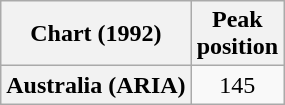<table class="wikitable sortable plainrowheaders" style="text-align:center">
<tr>
<th scope="col">Chart (1992)</th>
<th scope="col">Peak<br>position</th>
</tr>
<tr>
<th scope="row">Australia (ARIA)</th>
<td>145</td>
</tr>
</table>
